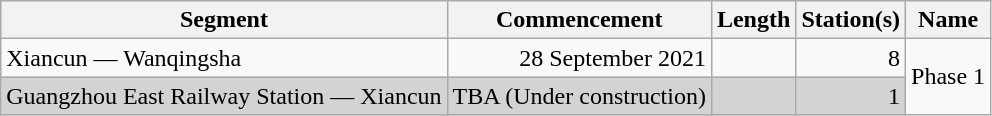<table class="wikitable" style="border-collapse: collapse; text-align: right;">
<tr>
<th>Segment</th>
<th>Commencement</th>
<th>Length</th>
<th>Station(s)</th>
<th>Name</th>
</tr>
<tr>
<td style="text-align: left;">Xiancun — Wanqingsha</td>
<td>28 September 2021</td>
<td></td>
<td>8</td>
<td rowspan="2">Phase 1</td>
</tr>
<tr bgcolor="lightgrey">
<td style="text-align: left;">Guangzhou East Railway Station — Xiancun</td>
<td>TBA (Under construction)</td>
<td></td>
<td>1</td>
</tr>
</table>
